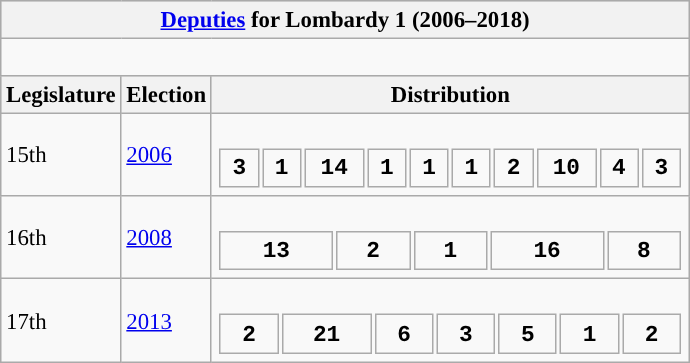<table class="wikitable" style="font-size:95%;">
<tr bgcolor="#CCCCCC">
<th colspan="3"><a href='#'>Deputies</a> for Lombardy 1 (2006–2018)</th>
</tr>
<tr>
<td colspan="3"><br>















</td>
</tr>
<tr bgcolor="#CCCCCC">
<th>Legislature</th>
<th>Election</th>
<th>Distribution</th>
</tr>
<tr>
<td>15th</td>
<td><a href='#'>2006</a></td>
<td><br><table style="width:20.5em; font-size:100%; text-align:center; font-family:Courier New;">
<tr style="font-weight:bold">
<td style="background:">3</td>
<td style="background:">1</td>
<td style="background:">14</td>
<td style="background:">1</td>
<td style="background:">1</td>
<td style="background:">1</td>
<td style="background:">2</td>
<td style="background:">10</td>
<td style="background:">4</td>
<td style="background:">3</td>
</tr>
</table>
</td>
</tr>
<tr>
<td>16th</td>
<td><a href='#'>2008</a></td>
<td><br><table style="width:20.5em; font-size:100%; text-align:center; font-family:Courier New;">
<tr style="font-weight:bold">
<td style="background:">13</td>
<td style="background:">2</td>
<td style="background:">1</td>
<td style="background:">16</td>
<td style="background:">8</td>
</tr>
</table>
</td>
</tr>
<tr>
<td>17th</td>
<td><a href='#'>2013</a></td>
<td><br><table style="width:20.5em; font-size:100%; text-align:center; font-family:Courier New;">
<tr style="font-weight:bold">
<td style="background:">2</td>
<td style="background:">21</td>
<td style="background:">6</td>
<td style="background:">3</td>
<td style="background:">5</td>
<td style="background:">1</td>
<td style="background:">2</td>
</tr>
</table>
</td>
</tr>
</table>
